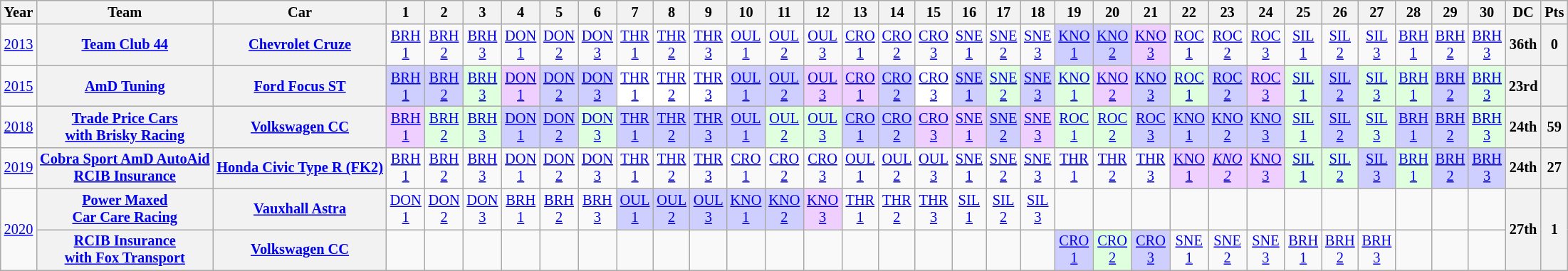<table class="wikitable" style="text-align:center; font-size:85%">
<tr>
<th>Year</th>
<th>Team</th>
<th>Car</th>
<th>1</th>
<th>2</th>
<th>3</th>
<th>4</th>
<th>5</th>
<th>6</th>
<th>7</th>
<th>8</th>
<th>9</th>
<th>10</th>
<th>11</th>
<th>12</th>
<th>13</th>
<th>14</th>
<th>15</th>
<th>16</th>
<th>17</th>
<th>18</th>
<th>19</th>
<th>20</th>
<th>21</th>
<th>22</th>
<th>23</th>
<th>24</th>
<th>25</th>
<th>26</th>
<th>27</th>
<th>28</th>
<th>29</th>
<th>30</th>
<th>DC</th>
<th>Pts</th>
</tr>
<tr>
<td><a href='#'>2013</a></td>
<th nowrap><a href='#'>Team Club 44</a></th>
<th nowrap><a href='#'>Chevrolet Cruze</a></th>
<td><a href='#'>BRH<br>1</a></td>
<td><a href='#'>BRH<br>2</a></td>
<td><a href='#'>BRH<br>3</a></td>
<td><a href='#'>DON<br>1</a></td>
<td><a href='#'>DON<br>2</a></td>
<td><a href='#'>DON<br>3</a></td>
<td><a href='#'>THR<br>1</a></td>
<td><a href='#'>THR<br>2</a></td>
<td><a href='#'>THR<br>3</a></td>
<td><a href='#'>OUL<br>1</a></td>
<td><a href='#'>OUL<br>2</a></td>
<td><a href='#'>OUL<br>3</a></td>
<td><a href='#'>CRO<br>1</a></td>
<td><a href='#'>CRO<br>2</a></td>
<td><a href='#'>CRO<br>3</a></td>
<td><a href='#'>SNE<br>1</a></td>
<td><a href='#'>SNE<br>2</a></td>
<td><a href='#'>SNE<br>3</a></td>
<td style="background:#CFCFFF;"><a href='#'>KNO<br>1</a><br></td>
<td style="background:#CFCFFF;"><a href='#'>KNO<br>2</a><br></td>
<td style="background:#efcfff;"><a href='#'>KNO<br>3</a><br></td>
<td><a href='#'>ROC<br>1</a></td>
<td><a href='#'>ROC<br>2</a></td>
<td><a href='#'>ROC<br>3</a></td>
<td><a href='#'>SIL<br>1</a></td>
<td><a href='#'>SIL<br>2</a></td>
<td><a href='#'>SIL<br>3</a></td>
<td><a href='#'>BRH<br>1</a></td>
<td><a href='#'>BRH<br>2</a></td>
<td><a href='#'>BRH<br>3</a></td>
<th>36th</th>
<th>0</th>
</tr>
<tr>
<td><a href='#'>2015</a></td>
<th nowrap><a href='#'>AmD Tuning</a></th>
<th nowrap><a href='#'>Ford Focus ST</a></th>
<td style="background:#CFCFFF;"><a href='#'>BRH<br>1</a><br></td>
<td style="background:#CFCFFF;"><a href='#'>BRH<br>2</a><br></td>
<td style="background:#DFFFDF;"><a href='#'>BRH<br>3</a><br></td>
<td style="background:#EFCFFF;"><a href='#'>DON<br>1</a><br></td>
<td style="background:#CFCFFF;"><a href='#'>DON<br>2</a><br></td>
<td style="background:#CFCFFF;"><a href='#'>DON<br>3</a><br></td>
<td style="background:#FFFFFF;"><a href='#'>THR<br>1</a><br></td>
<td style="background:#FFFFFF;"><a href='#'>THR<br>2</a><br></td>
<td style="background:#FFFFFF;"><a href='#'>THR<br>3</a><br></td>
<td style="background:#CFCFFF;"><a href='#'>OUL<br>1</a><br></td>
<td style="background:#CFCFFF;"><a href='#'>OUL<br>2</a><br></td>
<td style="background:#EFCFFF;"><a href='#'>OUL<br>3</a><br></td>
<td style="background:#EFCFFF;"><a href='#'>CRO<br>1</a><br></td>
<td style="background:#CFCFFF;"><a href='#'>CRO<br>2</a><br></td>
<td style="background:#FFFFFF;"><a href='#'>CRO<br>3</a><br></td>
<td style="background:#CFCFFF;"><a href='#'>SNE<br>1</a><br></td>
<td style="background:#DFFFDF;"><a href='#'>SNE<br>2</a><br></td>
<td style="background:#CFCFFF;"><a href='#'>SNE<br>3</a><br></td>
<td style="background:#DFFFDF;"><a href='#'>KNO<br>1</a><br></td>
<td style="background:#EFCFFF;"><a href='#'>KNO<br>2</a><br></td>
<td style="background:#CFCFFF;"><a href='#'>KNO<br>3</a><br></td>
<td style="background:#DFFFDF;"><a href='#'>ROC<br>1</a><br></td>
<td style="background:#CFCFFF;"><a href='#'>ROC<br>2</a><br></td>
<td style="background:#EFCFFF;"><a href='#'>ROC<br>3</a><br></td>
<td style="background:#DFFFDF;"><a href='#'>SIL<br>1</a><br></td>
<td style="background:#CFCFFF;"><a href='#'>SIL<br>2</a><br></td>
<td style="background:#DFFFDF;"><a href='#'>SIL<br>3</a><br></td>
<td style="background:#DFFFDF;"><a href='#'>BRH<br>1</a><br></td>
<td style="background:#CFCFFF;"><a href='#'>BRH<br>2</a><br></td>
<td style="background:#DFFFDF;"><a href='#'>BRH<br>3</a><br></td>
<th>23rd</th>
<th></th>
</tr>
<tr>
<td><a href='#'>2018</a></td>
<th nowrap><a href='#'>Trade Price Cars<br>with Brisky Racing</a></th>
<th nowrap><a href='#'>Volkswagen CC</a></th>
<td style="background:#EFCFFF;"><a href='#'>BRH<br>1</a><br></td>
<td style="background:#DFFFDF;"><a href='#'>BRH<br>2</a><br></td>
<td style="background:#DFFFDF;"><a href='#'>BRH<br>3</a><br></td>
<td style="background:#CFCFFF;"><a href='#'>DON<br>1</a><br></td>
<td style="background:#CFCFFF;"><a href='#'>DON<br>2</a><br></td>
<td style="background:#DFFFDF;"><a href='#'>DON<br>3</a><br></td>
<td style="background:#CFCFFF;"><a href='#'>THR<br>1</a><br></td>
<td style="background:#CFCFFF;"><a href='#'>THR<br>2</a><br></td>
<td style="background:#CFCFFF;"><a href='#'>THR<br>3</a><br></td>
<td style="background:#CFCFFF;"><a href='#'>OUL<br>1</a><br></td>
<td style="background:#DFFFDF;"><a href='#'>OUL<br>2</a><br></td>
<td style="background:#DFFFDF;"><a href='#'>OUL<br>3</a><br></td>
<td style="background:#CFCFFF;"><a href='#'>CRO<br>1</a><br></td>
<td style="background:#CFCFFF;"><a href='#'>CRO<br>2</a><br></td>
<td style="background:#EFCFFF;"><a href='#'>CRO<br>3</a><br></td>
<td style="background:#EFCFFF;"><a href='#'>SNE<br>1</a><br></td>
<td style="background:#CFCFFF;"><a href='#'>SNE<br>2</a><br></td>
<td style="background:#EFCFFF;"><a href='#'>SNE<br>3</a><br></td>
<td style="background:#DFFFDF;"><a href='#'>ROC<br>1</a><br></td>
<td style="background:#DFFFDF;"><a href='#'>ROC<br>2</a><br></td>
<td style="background:#CFCFFF;"><a href='#'>ROC<br>3</a><br></td>
<td style="background:#CFCFFF;"><a href='#'>KNO<br>1</a><br></td>
<td style="background:#CFCFFF;"><a href='#'>KNO<br>2</a><br></td>
<td style="background:#CFCFFF;"><a href='#'>KNO<br>3</a><br></td>
<td style="background:#DFFFDF;"><a href='#'>SIL<br>1</a><br></td>
<td style="background:#CFCFFF;"><a href='#'>SIL<br>2</a><br></td>
<td style="background:#DFFFDF;"><a href='#'>SIL<br>3</a><br></td>
<td style="background:#CFCFFF;"><a href='#'>BRH<br>1</a><br></td>
<td style="background:#CFCFFF;"><a href='#'>BRH<br>2</a><br></td>
<td style="background:#DFFFDF;"><a href='#'>BRH<br>3</a><br></td>
<th>24th</th>
<th>59</th>
</tr>
<tr>
<td><a href='#'>2019</a></td>
<th nowrap><a href='#'>Cobra Sport AmD AutoAid<br>RCIB Insurance</a></th>
<th nowrap><a href='#'>Honda Civic Type R (FK2)</a></th>
<td><a href='#'>BRH<br>1</a></td>
<td><a href='#'>BRH<br>2</a></td>
<td><a href='#'>BRH<br>3</a></td>
<td><a href='#'>DON<br>1</a></td>
<td><a href='#'>DON<br>2</a></td>
<td><a href='#'>DON<br>3</a></td>
<td><a href='#'>THR<br>1</a></td>
<td><a href='#'>THR<br>2</a></td>
<td><a href='#'>THR<br>3</a></td>
<td><a href='#'>CRO<br>1</a></td>
<td><a href='#'>CRO<br>2</a></td>
<td><a href='#'>CRO<br>3</a></td>
<td><a href='#'>OUL<br>1</a></td>
<td><a href='#'>OUL<br>2</a></td>
<td><a href='#'>OUL<br>3</a></td>
<td><a href='#'>SNE<br>1</a></td>
<td><a href='#'>SNE<br>2</a></td>
<td><a href='#'>SNE<br>3</a></td>
<td><a href='#'>THR<br>1</a></td>
<td><a href='#'>THR<br>2</a></td>
<td><a href='#'>THR<br>3</a></td>
<td style="background:#EFCFFF;"><a href='#'>KNO<br>1</a><br></td>
<td style="background:#EFCFFF;"><em><a href='#'>KNO<br>2</a></em><br></td>
<td style="background:#EFCFFF;"><a href='#'>KNO<br>3</a><br></td>
<td style="background:#DFFFDF;"><a href='#'>SIL<br>1</a><br></td>
<td style="background:#DFFFDF;"><a href='#'>SIL<br>2</a><br></td>
<td style="background:#CFCFFF;"><a href='#'>SIL<br>3</a><br></td>
<td style="background:#DFFFDF;"><a href='#'>BRH<br>1</a><br></td>
<td style="background:#CFCFFF;"><a href='#'>BRH<br>2</a><br></td>
<td style="background:#CFCFFF;"><a href='#'>BRH<br>3</a><br></td>
<th>24th</th>
<th>27</th>
</tr>
<tr>
<td rowspan=2><a href='#'>2020</a></td>
<th nowrap><a href='#'>Power Maxed<br>Car Care Racing</a></th>
<th nowrap><a href='#'>Vauxhall Astra</a></th>
<td><a href='#'>DON<br>1</a></td>
<td><a href='#'>DON<br>2</a></td>
<td><a href='#'>DON<br>3</a></td>
<td><a href='#'>BRH<br>1</a></td>
<td><a href='#'>BRH<br>2</a></td>
<td><a href='#'>BRH<br>3</a></td>
<td style="background:#CFCFFF;"><a href='#'>OUL<br>1</a><br></td>
<td style="background:#CFCFFF;"><a href='#'>OUL<br>2</a><br></td>
<td style="background:#CFCFFF;"><a href='#'>OUL<br>3</a><br></td>
<td style="background:#CFCFFF;"><a href='#'>KNO<br>1</a><br></td>
<td style="background:#CFCFFF;"><a href='#'>KNO<br>2</a><br></td>
<td style="background:#EFCFFF;"><a href='#'>KNO<br>3</a><br></td>
<td><a href='#'>THR<br>1</a></td>
<td><a href='#'>THR<br>2</a></td>
<td><a href='#'>THR<br>3</a></td>
<td><a href='#'>SIL<br>1</a></td>
<td><a href='#'>SIL<br>2</a></td>
<td><a href='#'>SIL<br>3</a></td>
<td></td>
<td></td>
<td></td>
<td></td>
<td></td>
<td></td>
<td></td>
<td></td>
<td></td>
<td></td>
<td></td>
<td></td>
<th rowspan=2>27th</th>
<th rowspan=2>1</th>
</tr>
<tr>
<th nowrap><a href='#'>RCIB Insurance<br>with Fox Transport</a></th>
<th nowrap><a href='#'>Volkswagen CC</a></th>
<td></td>
<td></td>
<td></td>
<td></td>
<td></td>
<td></td>
<td></td>
<td></td>
<td></td>
<td></td>
<td></td>
<td></td>
<td></td>
<td></td>
<td></td>
<td></td>
<td></td>
<td></td>
<td style="background:#CFCFFF;"><a href='#'>CRO<br>1</a><br></td>
<td style="background:#DFFFDF;"><a href='#'>CRO<br>2</a><br></td>
<td style="background:#CFCFFF;"><a href='#'>CRO<br>3</a><br></td>
<td><a href='#'>SNE<br>1</a></td>
<td><a href='#'>SNE<br>2</a></td>
<td><a href='#'>SNE<br>3</a></td>
<td><a href='#'>BRH<br>1</a></td>
<td><a href='#'>BRH<br>2</a></td>
<td><a href='#'>BRH<br>3</a></td>
<td></td>
<td></td>
<td></td>
</tr>
</table>
